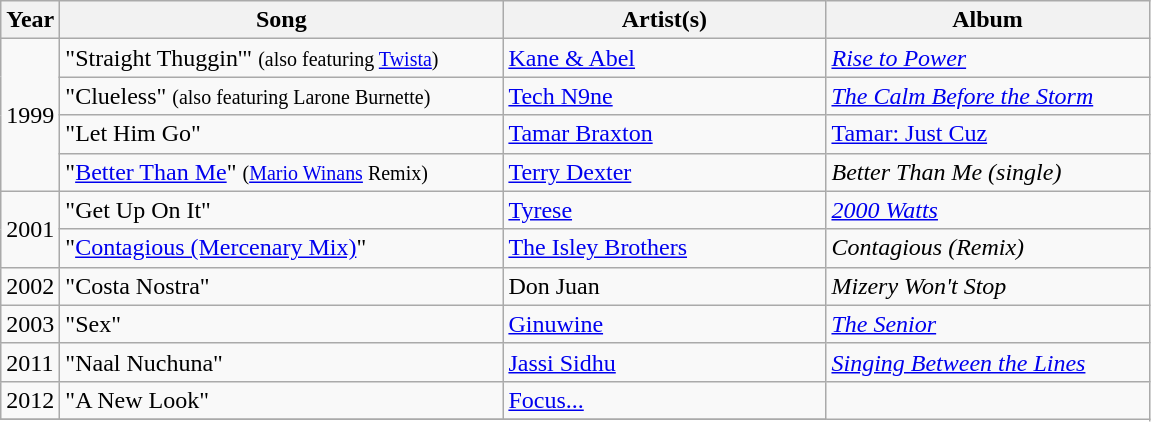<table class="wikitable">
<tr>
<th>Year</th>
<th style="width:18em">Song</th>
<th style="width:13em">Artist(s)</th>
<th style="width:13em">Album</th>
</tr>
<tr>
<td rowspan="4">1999</td>
<td>"Straight Thuggin'" <small>(also featuring <a href='#'>Twista</a>)</small></td>
<td><a href='#'>Kane & Abel</a></td>
<td><em><a href='#'>Rise to Power</a></em></td>
</tr>
<tr>
<td>"Clueless" <small>(also featuring Larone Burnette)</small></td>
<td><a href='#'>Tech N9ne</a></td>
<td><em><a href='#'>The Calm Before the Storm</a></em></td>
</tr>
<tr>
<td>"Let Him Go"</td>
<td><a href='#'>Tamar Braxton</a></td>
<td><a href='#'>Tamar: Just Cuz</a></td>
</tr>
<tr>
<td>"<a href='#'>Better Than Me</a>" <small>(<a href='#'>Mario Winans</a> Remix)</small></td>
<td><a href='#'>Terry Dexter</a></td>
<td><em>Better Than Me (single)</em></td>
</tr>
<tr>
<td rowspan="2">2001</td>
<td>"Get Up On It"</td>
<td><a href='#'>Tyrese</a></td>
<td><em><a href='#'>2000 Watts</a></em></td>
</tr>
<tr>
<td>"<a href='#'>Contagious (Mercenary Mix)</a>"</td>
<td><a href='#'>The Isley Brothers</a></td>
<td><em>Contagious (Remix)</em></td>
</tr>
<tr>
<td rowspan="">2002</td>
<td>"Costa Nostra"</td>
<td>Don Juan</td>
<td><em>Mizery Won't Stop</em></td>
</tr>
<tr>
<td rowspan="">2003</td>
<td>"Sex"</td>
<td><a href='#'>Ginuwine</a></td>
<td><em><a href='#'>The Senior</a></em></td>
</tr>
<tr>
<td rowspan="">2011</td>
<td>"Naal Nuchuna"</td>
<td><a href='#'>Jassi Sidhu</a></td>
<td><em><a href='#'>Singing Between the Lines</a></em></td>
</tr>
<tr>
<td rowspan="">2012</td>
<td>"A New Look"</td>
<td><a href='#'>Focus...</a></td>
</tr>
<tr>
</tr>
</table>
